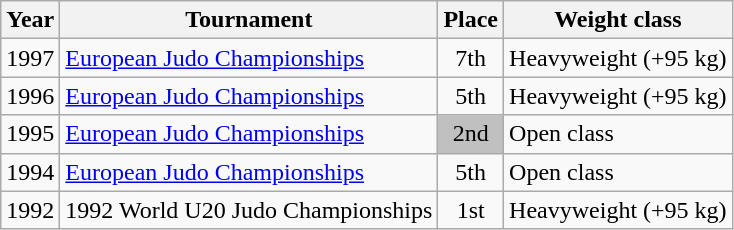<table class=wikitable>
<tr>
<th>Year</th>
<th>Tournament</th>
<th>Place</th>
<th>Weight class</th>
</tr>
<tr>
<td>1997</td>
<td><a href='#'>European Judo Championships</a></td>
<td align="center">7th</td>
<td>Heavyweight (+95 kg)</td>
</tr>
<tr>
<td>1996</td>
<td><a href='#'>European Judo Championships</a></td>
<td align="center">5th</td>
<td>Heavyweight (+95 kg)</td>
</tr>
<tr>
<td>1995</td>
<td><a href='#'>European Judo Championships</a></td>
<td bgcolor="silver" align="center">2nd</td>
<td>Open class</td>
</tr>
<tr>
<td>1994</td>
<td><a href='#'>European Judo Championships</a></td>
<td align="center">5th</td>
<td>Open class</td>
</tr>
<tr>
<td>1992</td>
<td>1992 World U20 Judo Championships</td>
<td align="center">1st</td>
<td>Heavyweight (+95 kg)</td>
</tr>
</table>
